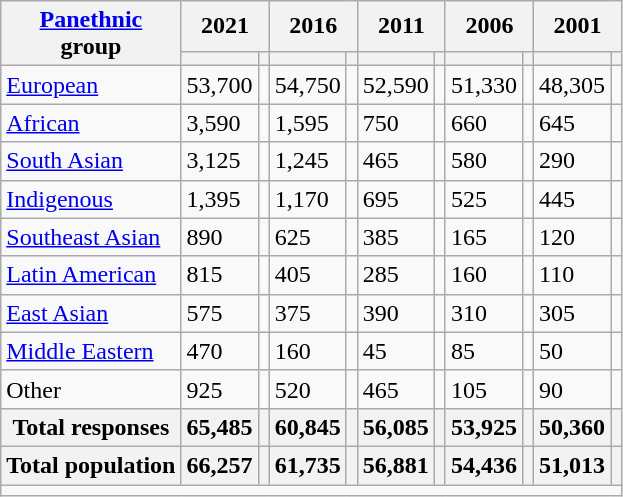<table class="wikitable collapsible sortable">
<tr>
<th rowspan="2"><a href='#'>Panethnic</a><br>group</th>
<th colspan="2">2021</th>
<th colspan="2">2016</th>
<th colspan="2">2011</th>
<th colspan="2">2006</th>
<th colspan="2">2001</th>
</tr>
<tr>
<th><a href='#'></a></th>
<th></th>
<th></th>
<th></th>
<th></th>
<th></th>
<th></th>
<th></th>
<th></th>
<th></th>
</tr>
<tr>
<td><a href='#'>European</a></td>
<td>53,700</td>
<td></td>
<td>54,750</td>
<td></td>
<td>52,590</td>
<td></td>
<td>51,330</td>
<td></td>
<td>48,305</td>
<td></td>
</tr>
<tr>
<td><a href='#'>African</a></td>
<td>3,590</td>
<td></td>
<td>1,595</td>
<td></td>
<td>750</td>
<td></td>
<td>660</td>
<td></td>
<td>645</td>
<td></td>
</tr>
<tr>
<td><a href='#'>South Asian</a></td>
<td>3,125</td>
<td></td>
<td>1,245</td>
<td></td>
<td>465</td>
<td></td>
<td>580</td>
<td></td>
<td>290</td>
<td></td>
</tr>
<tr>
<td><a href='#'>Indigenous</a></td>
<td>1,395</td>
<td></td>
<td>1,170</td>
<td></td>
<td>695</td>
<td></td>
<td>525</td>
<td></td>
<td>445</td>
<td></td>
</tr>
<tr>
<td><a href='#'>Southeast Asian</a></td>
<td>890</td>
<td></td>
<td>625</td>
<td></td>
<td>385</td>
<td></td>
<td>165</td>
<td></td>
<td>120</td>
<td></td>
</tr>
<tr>
<td><a href='#'>Latin American</a></td>
<td>815</td>
<td></td>
<td>405</td>
<td></td>
<td>285</td>
<td></td>
<td>160</td>
<td></td>
<td>110</td>
<td></td>
</tr>
<tr>
<td><a href='#'>East Asian</a></td>
<td>575</td>
<td></td>
<td>375</td>
<td></td>
<td>390</td>
<td></td>
<td>310</td>
<td></td>
<td>305</td>
<td></td>
</tr>
<tr>
<td><a href='#'>Middle Eastern</a></td>
<td>470</td>
<td></td>
<td>160</td>
<td></td>
<td>45</td>
<td></td>
<td>85</td>
<td></td>
<td>50</td>
<td></td>
</tr>
<tr>
<td>Other</td>
<td>925</td>
<td></td>
<td>520</td>
<td></td>
<td>465</td>
<td></td>
<td>105</td>
<td></td>
<td>90</td>
<td></td>
</tr>
<tr>
<th>Total responses</th>
<th>65,485</th>
<th></th>
<th>60,845</th>
<th></th>
<th>56,085</th>
<th></th>
<th>53,925</th>
<th></th>
<th>50,360</th>
<th></th>
</tr>
<tr>
<th>Total population</th>
<th>66,257</th>
<th></th>
<th>61,735</th>
<th></th>
<th>56,881</th>
<th></th>
<th>54,436</th>
<th></th>
<th>51,013</th>
<th></th>
</tr>
<tr class="sortbottom">
<td colspan="15"></td>
</tr>
</table>
